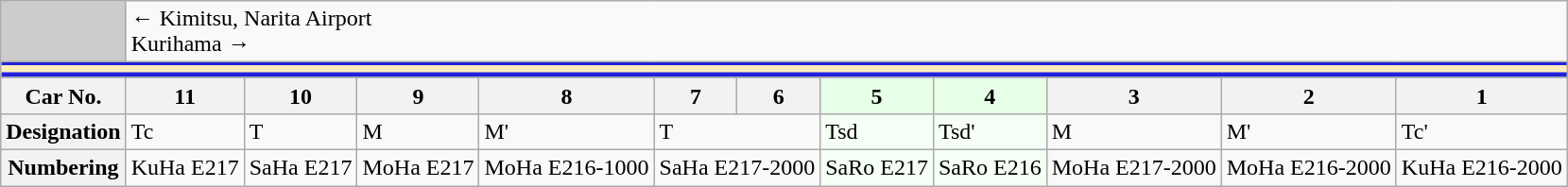<table class="wikitable">
<tr>
<td style="background-color:#ccc;"> </td>
<td colspan="11"><div>← Kimitsu, Narita Airport</div><div>Kurihama →</div></td>
</tr>
<tr style="line-height: 1.5px; background-color: #2222dd;">
<td colspan="12" style="padding:0; border:0;"> </td>
</tr>
<tr style="line-height: 5.5px; background-color: #ffeebb;">
<td colspan="12" style="padding:0; border:0;"> </td>
</tr>
<tr style="line-height: 3px; background-color: #2222dd;">
<td colspan="12" style="padding:0; border:0;"> </td>
</tr>
<tr>
<th>Car No.</th>
<th>11</th>
<th>10</th>
<th>9</th>
<th>8</th>
<th>7</th>
<th>6</th>
<th style="background: #E6FFE6">5</th>
<th style="background: #E6FFE6">4</th>
<th>3</th>
<th>2</th>
<th>1</th>
</tr>
<tr>
<th>Designation</th>
<td>Tc</td>
<td>T</td>
<td>M</td>
<td>M'</td>
<td colspan="2">T</td>
<td style="background: #F5FFF5">Tsd</td>
<td style="background: #F5FFF5">Tsd'</td>
<td>M</td>
<td>M'</td>
<td>Tc'</td>
</tr>
<tr>
<th>Numbering</th>
<td>KuHa E217</td>
<td>SaHa E217</td>
<td>MoHa E217</td>
<td>MoHa E216-1000</td>
<td colspan="2">SaHa E217-2000</td>
<td style="background: #F5FFF5">SaRo E217</td>
<td style="background: #F5FFF5">SaRo E216</td>
<td>MoHa E217-2000</td>
<td>MoHa E216-2000</td>
<td>KuHa E216-2000</td>
</tr>
</table>
